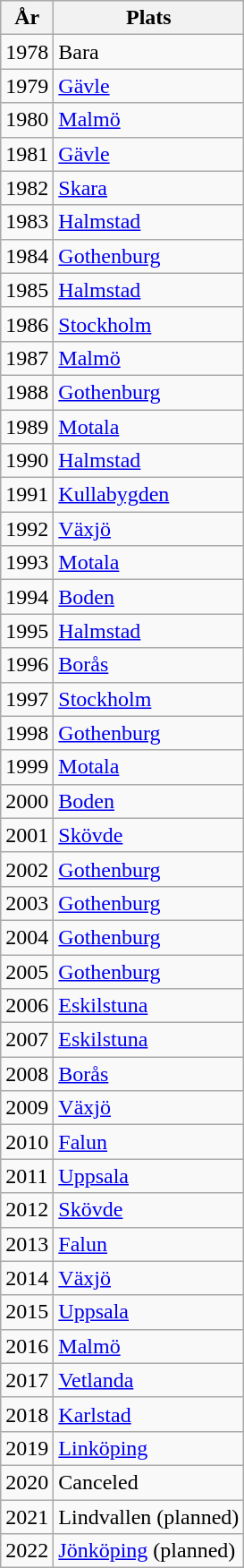<table class="wikitable">
<tr>
<th>År</th>
<th>Plats</th>
</tr>
<tr>
<td>1978</td>
<td>Bara</td>
</tr>
<tr>
<td>1979</td>
<td><a href='#'>Gävle</a></td>
</tr>
<tr>
<td>1980</td>
<td><a href='#'>Malmö</a></td>
</tr>
<tr>
<td>1981</td>
<td><a href='#'>Gävle</a></td>
</tr>
<tr>
<td>1982</td>
<td><a href='#'>Skara</a></td>
</tr>
<tr>
<td>1983</td>
<td><a href='#'>Halmstad</a></td>
</tr>
<tr>
<td>1984</td>
<td><a href='#'>Gothenburg</a></td>
</tr>
<tr>
<td>1985</td>
<td><a href='#'>Halmstad</a></td>
</tr>
<tr>
<td>1986</td>
<td><a href='#'>Stockholm</a></td>
</tr>
<tr>
<td>1987</td>
<td><a href='#'>Malmö</a></td>
</tr>
<tr>
<td>1988</td>
<td><a href='#'>Gothenburg</a></td>
</tr>
<tr>
<td>1989</td>
<td><a href='#'>Motala</a></td>
</tr>
<tr>
<td>1990</td>
<td><a href='#'>Halmstad</a></td>
</tr>
<tr>
<td>1991</td>
<td><a href='#'>Kullabygden</a></td>
</tr>
<tr>
<td>1992</td>
<td><a href='#'>Växjö</a></td>
</tr>
<tr>
<td>1993</td>
<td><a href='#'>Motala</a></td>
</tr>
<tr>
<td>1994</td>
<td><a href='#'>Boden</a></td>
</tr>
<tr>
<td>1995</td>
<td><a href='#'>Halmstad</a></td>
</tr>
<tr>
<td>1996</td>
<td><a href='#'>Borås</a></td>
</tr>
<tr>
<td>1997</td>
<td><a href='#'>Stockholm</a></td>
</tr>
<tr>
<td>1998</td>
<td><a href='#'>Gothenburg</a></td>
</tr>
<tr>
<td>1999</td>
<td><a href='#'>Motala</a></td>
</tr>
<tr>
<td>2000</td>
<td><a href='#'>Boden</a></td>
</tr>
<tr>
<td>2001</td>
<td><a href='#'>Skövde</a></td>
</tr>
<tr>
<td>2002</td>
<td><a href='#'>Gothenburg</a></td>
</tr>
<tr>
<td>2003</td>
<td><a href='#'>Gothenburg</a></td>
</tr>
<tr>
<td>2004</td>
<td><a href='#'>Gothenburg</a></td>
</tr>
<tr>
<td>2005</td>
<td><a href='#'>Gothenburg</a></td>
</tr>
<tr>
<td>2006</td>
<td><a href='#'>Eskilstuna</a></td>
</tr>
<tr>
<td>2007</td>
<td><a href='#'>Eskilstuna</a></td>
</tr>
<tr>
<td>2008</td>
<td><a href='#'>Borås</a></td>
</tr>
<tr>
<td>2009</td>
<td><a href='#'>Växjö</a></td>
</tr>
<tr>
<td>2010</td>
<td><a href='#'>Falun</a></td>
</tr>
<tr>
<td>2011</td>
<td><a href='#'>Uppsala</a></td>
</tr>
<tr>
<td>2012</td>
<td><a href='#'>Skövde</a></td>
</tr>
<tr>
<td>2013</td>
<td><a href='#'>Falun</a></td>
</tr>
<tr>
<td>2014</td>
<td><a href='#'>Växjö</a></td>
</tr>
<tr>
<td>2015</td>
<td><a href='#'>Uppsala</a></td>
</tr>
<tr>
<td>2016</td>
<td><a href='#'>Malmö</a></td>
</tr>
<tr>
<td>2017</td>
<td><a href='#'>Vetlanda</a></td>
</tr>
<tr>
<td>2018</td>
<td><a href='#'>Karlstad</a></td>
</tr>
<tr>
<td>2019</td>
<td><a href='#'>Linköping</a></td>
</tr>
<tr>
<td>2020</td>
<td>Canceled</td>
</tr>
<tr>
<td>2021</td>
<td>Lindvallen (planned)</td>
</tr>
<tr>
<td>2022</td>
<td><a href='#'>Jönköping</a> (planned)</td>
</tr>
</table>
